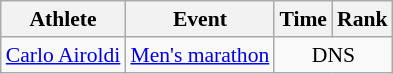<table class="wikitable" style="font-size:90%">
<tr>
<th>Athlete</th>
<th>Event</th>
<th>Time</th>
<th>Rank</th>
</tr>
<tr>
<td><a href='#'>Carlo Airoldi</a></td>
<td><a href='#'>Men's marathon</a></td>
<td colspan="2" align="center">DNS</td>
</tr>
</table>
